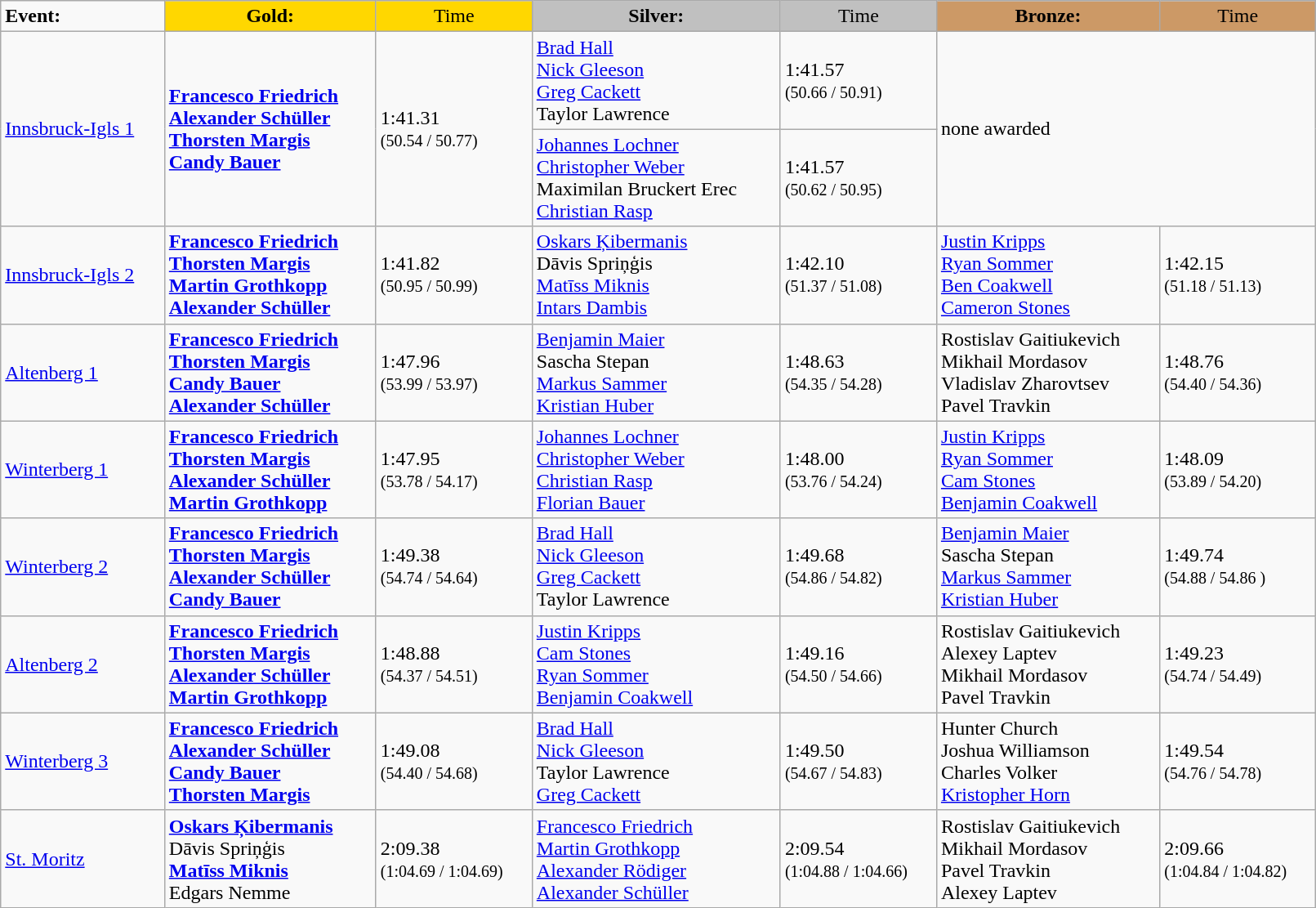<table class="wikitable" style="width:85%;">
<tr>
<td><strong>Event:</strong></td>
<td style="text-align:center; background:gold;"><strong>Gold:</strong></td>
<td style="text-align:center; background:gold;">Time</td>
<td style="text-align:center; background:silver;"><strong>Silver:</strong></td>
<td style="text-align:center; background:silver;">Time</td>
<td style="text-align:center; background:#c96;"><strong>Bronze:</strong></td>
<td style="text-align:center; background:#c96;">Time</td>
</tr>
<tr>
<td rowspan=2> <a href='#'>Innsbruck-Igls 1</a></td>
<td rowspan=2><strong><a href='#'>Francesco Friedrich</a><br><a href='#'>Alexander Schüller</a><br><a href='#'>Thorsten Margis</a><br><a href='#'>Candy Bauer</a><br><small></small></strong></td>
<td rowspan=2>1:41.31<br><small>(50.54 / 50.77)</small></td>
<td><a href='#'>Brad Hall</a><br><a href='#'>Nick Gleeson</a><br><a href='#'>Greg Cackett</a><br>Taylor Lawrence<br><small></small></td>
<td>1:41.57<br><small>(50.66 / 50.91)</small></td>
<td rowspan=2 colspan="2">none awarded</td>
</tr>
<tr>
<td><a href='#'>Johannes Lochner</a><br><a href='#'>Christopher Weber</a><br>Maximilan Bruckert Erec<br><a href='#'>Christian Rasp</a><br><small></small></td>
<td>1:41.57<br><small>(50.62 / 50.95)</small></td>
</tr>
<tr>
<td> <a href='#'>Innsbruck-Igls 2</a></td>
<td><strong><a href='#'>Francesco Friedrich</a><br><a href='#'>Thorsten Margis</a><br><a href='#'>Martin Grothkopp</a><br><a href='#'>Alexander Schüller</a><br><small></small></strong></td>
<td>1:41.82<br><small>(50.95 / 50.99)</small></td>
<td><a href='#'>Oskars Ķibermanis</a><br>Dāvis Spriņģis<br><a href='#'>Matīss Miknis</a><br><a href='#'>Intars Dambis</a><br><small></small></td>
<td>1:42.10<br><small>(51.37 / 51.08)</small></td>
<td><a href='#'>Justin Kripps</a><br><a href='#'>Ryan Sommer</a><br><a href='#'>Ben Coakwell</a><br><a href='#'>Cameron Stones</a><br><small></small></td>
<td>1:42.15<br><small>(51.18 / 51.13)</small></td>
</tr>
<tr>
<td> <a href='#'>Altenberg 1</a></td>
<td><strong><a href='#'>Francesco Friedrich</a><br><a href='#'>Thorsten Margis</a><br><a href='#'>Candy Bauer</a><br><a href='#'>Alexander Schüller</a><br><small></small></strong></td>
<td>1:47.96<br><small>(53.99 / 53.97)</small></td>
<td><a href='#'>Benjamin Maier</a><br>Sascha Stepan<br><a href='#'>Markus Sammer</a><br><a href='#'>Kristian Huber</a><br><small></small></td>
<td>1:48.63<br><small>(54.35 / 54.28)</small></td>
<td>Rostislav Gaitiukevich<br>Mikhail Mordasov<br>Vladislav Zharovtsev<br>Pavel Travkin<br><small></small></td>
<td>1:48.76<br><small>(54.40 / 54.36)</small></td>
</tr>
<tr>
<td> <a href='#'>Winterberg 1</a></td>
<td><strong><a href='#'>Francesco Friedrich</a><br><a href='#'>Thorsten Margis</a><br><a href='#'>Alexander Schüller</a><br><a href='#'>Martin Grothkopp</a><br><small></small></strong></td>
<td>1:47.95<br><small>(53.78 / 54.17)</small></td>
<td><a href='#'>Johannes Lochner</a><br><a href='#'>Christopher Weber</a><br><a href='#'>Christian Rasp</a><br><a href='#'>Florian Bauer</a><br><small></small></td>
<td>1:48.00<br><small>(53.76 / 54.24)</small></td>
<td><a href='#'>Justin Kripps</a><br><a href='#'>Ryan Sommer</a><br><a href='#'>Cam Stones</a><br><a href='#'>Benjamin Coakwell</a><br><small></small></td>
<td>1:48.09<br><small>(53.89 / 54.20)</small></td>
</tr>
<tr>
<td> <a href='#'>Winterberg 2</a></td>
<td><strong><a href='#'>Francesco Friedrich</a><br><a href='#'>Thorsten Margis</a><br><a href='#'>Alexander Schüller</a><br><a href='#'>Candy Bauer</a><br><small></small></strong></td>
<td>1:49.38<br><small>(54.74 / 54.64)</small></td>
<td><a href='#'>Brad Hall</a><br><a href='#'>Nick Gleeson</a><br><a href='#'>Greg Cackett</a><br>Taylor Lawrence<br><small></small></td>
<td>1:49.68<br><small>(54.86 / 54.82)</small></td>
<td><a href='#'>Benjamin Maier</a><br>Sascha Stepan<br><a href='#'>Markus Sammer</a><br><a href='#'>Kristian Huber</a><br><small></small></td>
<td>1:49.74<br><small>(54.88 / 54.86 )</small></td>
</tr>
<tr>
<td> <a href='#'>Altenberg 2</a></td>
<td><strong><a href='#'>Francesco Friedrich</a><br><a href='#'>Thorsten Margis</a><br><a href='#'>Alexander Schüller</a><br><a href='#'>Martin Grothkopp</a><br><small></small></strong></td>
<td>1:48.88<br><small>(54.37 / 54.51)</small></td>
<td><a href='#'>Justin Kripps</a><br><a href='#'>Cam Stones</a><br><a href='#'>Ryan Sommer</a><br><a href='#'>Benjamin Coakwell</a><br><small></small></td>
<td>1:49.16<br><small>(54.50 / 54.66)</small></td>
<td>Rostislav Gaitiukevich<br>Alexey Laptev<br>Mikhail Mordasov<br>Pavel Travkin<br><small></small></td>
<td>1:49.23<br><small>(54.74 / 54.49)</small></td>
</tr>
<tr>
<td> <a href='#'>Winterberg 3</a></td>
<td><strong><a href='#'>Francesco Friedrich</a><br><a href='#'>Alexander Schüller</a><br><a href='#'>Candy Bauer</a><br><a href='#'>Thorsten Margis</a><br><small></small></strong></td>
<td>1:49.08<br><small>(54.40 / 54.68)</small></td>
<td><a href='#'>Brad Hall</a><br><a href='#'>Nick Gleeson</a><br>Taylor Lawrence<br><a href='#'>Greg Cackett</a><br><small></small></td>
<td>1:49.50<br><small>(54.67 / 54.83)</small></td>
<td>Hunter Church<br>Joshua Williamson<br>Charles Volker<br><a href='#'>Kristopher Horn</a><br><small></small></td>
<td>1:49.54<br><small>(54.76 / 54.78)</small></td>
</tr>
<tr>
<td> <a href='#'>St. Moritz</a></td>
<td><strong><a href='#'>Oskars Ķibermanis</a><br></strong>Dāvis Spriņģis<strong><br><a href='#'>Matīss Miknis</a><br></strong>Edgars Nemme<strong><br><small></small></strong></td>
<td>2:09.38<br><small>(1:04.69 / 1:04.69)</small></td>
<td><a href='#'>Francesco Friedrich</a><br><a href='#'>Martin Grothkopp</a><br><a href='#'>Alexander Rödiger</a><br><a href='#'>Alexander Schüller</a><br><small></small></td>
<td>2:09.54<br><small>(1:04.88 / 1:04.66)</small></td>
<td>Rostislav Gaitiukevich<br>Mikhail Mordasov<br>Pavel Travkin<br>Alexey Laptev<br><small></small></td>
<td>2:09.66<br><small>(1:04.84 / 1:04.82)</small></td>
</tr>
</table>
